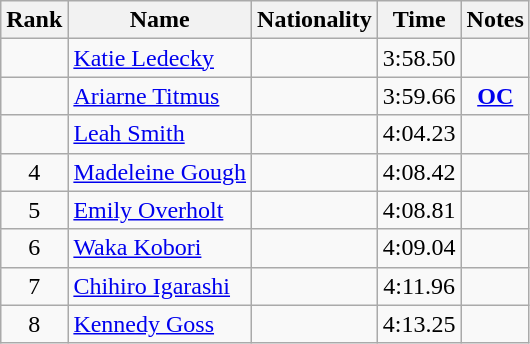<table class="wikitable sortable" style="text-align:center">
<tr>
<th>Rank</th>
<th>Name</th>
<th>Nationality</th>
<th>Time</th>
<th>Notes</th>
</tr>
<tr>
<td></td>
<td align=left><a href='#'>Katie Ledecky</a></td>
<td align=left></td>
<td>3:58.50</td>
<td></td>
</tr>
<tr>
<td></td>
<td align=left><a href='#'>Ariarne Titmus</a></td>
<td align=left></td>
<td>3:59.66</td>
<td><strong><a href='#'>OC</a></strong></td>
</tr>
<tr>
<td></td>
<td align=left><a href='#'>Leah Smith</a></td>
<td align=left></td>
<td>4:04.23</td>
<td></td>
</tr>
<tr>
<td>4</td>
<td align=left><a href='#'>Madeleine Gough</a></td>
<td align=left></td>
<td>4:08.42</td>
<td></td>
</tr>
<tr>
<td>5</td>
<td align=left><a href='#'>Emily Overholt</a></td>
<td align=left></td>
<td>4:08.81</td>
<td></td>
</tr>
<tr>
<td>6</td>
<td align=left><a href='#'>Waka Kobori</a></td>
<td align=left></td>
<td>4:09.04</td>
<td></td>
</tr>
<tr>
<td>7</td>
<td align=left><a href='#'>Chihiro Igarashi</a></td>
<td align=left></td>
<td>4:11.96</td>
<td></td>
</tr>
<tr>
<td>8</td>
<td align=left><a href='#'>Kennedy Goss</a></td>
<td align=left></td>
<td>4:13.25</td>
<td></td>
</tr>
</table>
